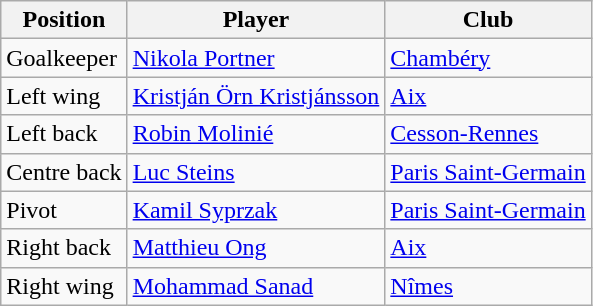<table class="wikitable sortable">
<tr>
<th>Position</th>
<th>Player</th>
<th>Club</th>
</tr>
<tr>
<td>Goalkeeper</td>
<td> <a href='#'>Nikola Portner</a></td>
<td><a href='#'>Chambéry</a></td>
</tr>
<tr>
<td>Left wing</td>
<td> <a href='#'>Kristján Örn Kristjánsson</a></td>
<td><a href='#'>Aix</a></td>
</tr>
<tr>
<td>Left back</td>
<td> <a href='#'>Robin Molinié</a></td>
<td><a href='#'>Cesson-Rennes</a></td>
</tr>
<tr>
<td>Centre back</td>
<td> <a href='#'>Luc Steins</a></td>
<td><a href='#'>Paris Saint-Germain</a></td>
</tr>
<tr>
<td>Pivot</td>
<td> <a href='#'>Kamil Syprzak</a></td>
<td><a href='#'>Paris Saint-Germain</a></td>
</tr>
<tr>
<td>Right back</td>
<td> <a href='#'>Matthieu Ong</a></td>
<td><a href='#'>Aix</a></td>
</tr>
<tr>
<td>Right wing</td>
<td> <a href='#'>Mohammad Sanad</a></td>
<td><a href='#'>Nîmes</a></td>
</tr>
</table>
